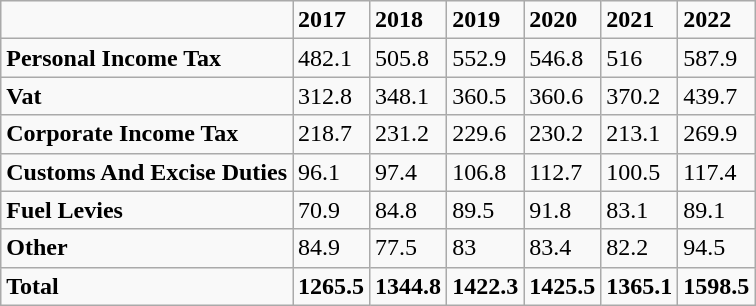<table class="wikitable">
<tr>
<td></td>
<td><strong>2017</strong></td>
<td><strong>2018</strong></td>
<td><strong>2019</strong></td>
<td><strong>2020</strong></td>
<td><strong>2021</strong></td>
<td><strong>2022</strong></td>
</tr>
<tr>
<td><strong>Personal Income Tax</strong></td>
<td>482.1</td>
<td>505.8</td>
<td>552.9</td>
<td>546.8</td>
<td>516</td>
<td>587.9</td>
</tr>
<tr>
<td><strong>Vat</strong></td>
<td>312.8</td>
<td>348.1</td>
<td>360.5</td>
<td>360.6</td>
<td>370.2</td>
<td>439.7</td>
</tr>
<tr>
<td><strong>Corporate Income Tax</strong></td>
<td>218.7</td>
<td>231.2</td>
<td>229.6</td>
<td>230.2</td>
<td>213.1</td>
<td>269.9</td>
</tr>
<tr>
<td><strong>Customs And Excise Duties</strong></td>
<td>96.1</td>
<td>97.4</td>
<td>106.8</td>
<td>112.7</td>
<td>100.5</td>
<td>117.4</td>
</tr>
<tr>
<td><strong>Fuel Levies</strong></td>
<td>70.9</td>
<td>84.8</td>
<td>89.5</td>
<td>91.8</td>
<td>83.1</td>
<td>89.1</td>
</tr>
<tr>
<td><strong>Other</strong></td>
<td>84.9</td>
<td>77.5</td>
<td>83</td>
<td>83.4</td>
<td>82.2</td>
<td>94.5</td>
</tr>
<tr>
<td><strong>Total</strong></td>
<td><strong>1265.5</strong></td>
<td><strong>1344.8</strong></td>
<td><strong>1422.3</strong></td>
<td><strong>1425.5</strong></td>
<td><strong>1365.1</strong></td>
<td><strong>1598.5</strong></td>
</tr>
</table>
